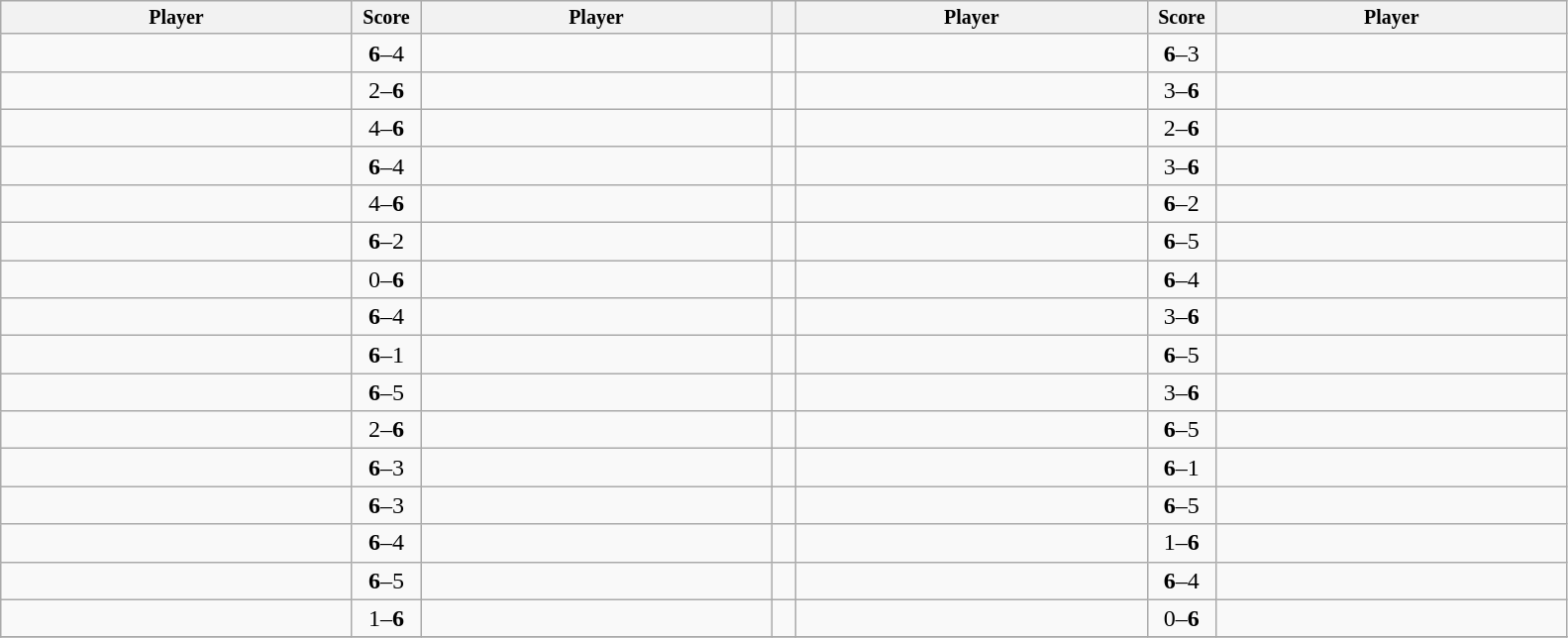<table class="wikitable">
<tr style="font-size:10pt;font-weight:bold">
<th width=230>Player</th>
<th width=40>Score</th>
<th width=230>Player</th>
<th width=10></th>
<th width=230>Player</th>
<th width=40>Score</th>
<th width=230>Player</th>
</tr>
<tr>
<td></td>
<td align=center><strong>6</strong>–4</td>
<td></td>
<td></td>
<td></td>
<td align=center><strong>6</strong>–3</td>
<td></td>
</tr>
<tr>
<td {{nowrap></td>
<td align=center>2–<strong>6</strong></td>
<td></td>
<td></td>
<td></td>
<td align=center>3–<strong>6</strong></td>
<td></td>
</tr>
<tr>
<td></td>
<td align=center>4–<strong>6</strong></td>
<td></td>
<td></td>
<td></td>
<td align=center>2–<strong>6</strong></td>
<td></td>
</tr>
<tr>
<td></td>
<td align=center><strong>6</strong>–4</td>
<td></td>
<td></td>
<td></td>
<td align=center>3–<strong>6</strong></td>
<td></td>
</tr>
<tr>
<td></td>
<td align=center>4–<strong>6</strong></td>
<td></td>
<td></td>
<td></td>
<td align=center><strong>6</strong>–2</td>
<td></td>
</tr>
<tr>
<td></td>
<td align=center><strong>6</strong>–2</td>
<td></td>
<td></td>
<td></td>
<td align=center><strong>6</strong>–5</td>
<td></td>
</tr>
<tr>
<td></td>
<td align=center>0–<strong>6</strong></td>
<td></td>
<td></td>
<td></td>
<td align=center><strong>6</strong>–4</td>
<td></td>
</tr>
<tr>
<td></td>
<td align=center><strong>6</strong>–4</td>
<td></td>
<td></td>
<td></td>
<td align=center>3–<strong>6</strong></td>
<td></td>
</tr>
<tr>
<td></td>
<td align=center><strong>6</strong>–1</td>
<td></td>
<td></td>
<td></td>
<td align=center><strong>6</strong>–5</td>
<td></td>
</tr>
<tr>
<td></td>
<td align=center><strong>6</strong>–5</td>
<td></td>
<td></td>
<td></td>
<td align=center>3–<strong>6</strong></td>
<td></td>
</tr>
<tr>
<td></td>
<td align=center>2–<strong>6</strong></td>
<td></td>
<td></td>
<td></td>
<td align=center><strong>6</strong>–5</td>
<td></td>
</tr>
<tr>
<td></td>
<td align=center><strong>6</strong>–3</td>
<td></td>
<td></td>
<td></td>
<td align=center><strong>6</strong>–1</td>
<td></td>
</tr>
<tr>
<td></td>
<td align=center><strong>6</strong>–3</td>
<td></td>
<td></td>
<td></td>
<td align=center><strong>6</strong>–5</td>
<td></td>
</tr>
<tr>
<td></td>
<td align=center><strong>6</strong>–4</td>
<td></td>
<td></td>
<td></td>
<td align=center>1–<strong>6</strong></td>
<td></td>
</tr>
<tr>
<td></td>
<td align=center><strong>6</strong>–5</td>
<td></td>
<td></td>
<td></td>
<td align=center><strong>6</strong>–4</td>
<td></td>
</tr>
<tr>
<td></td>
<td align=center>1–<strong>6</strong></td>
<td></td>
<td></td>
<td></td>
<td align=center>0–<strong>6</strong></td>
<td></td>
</tr>
<tr>
</tr>
</table>
